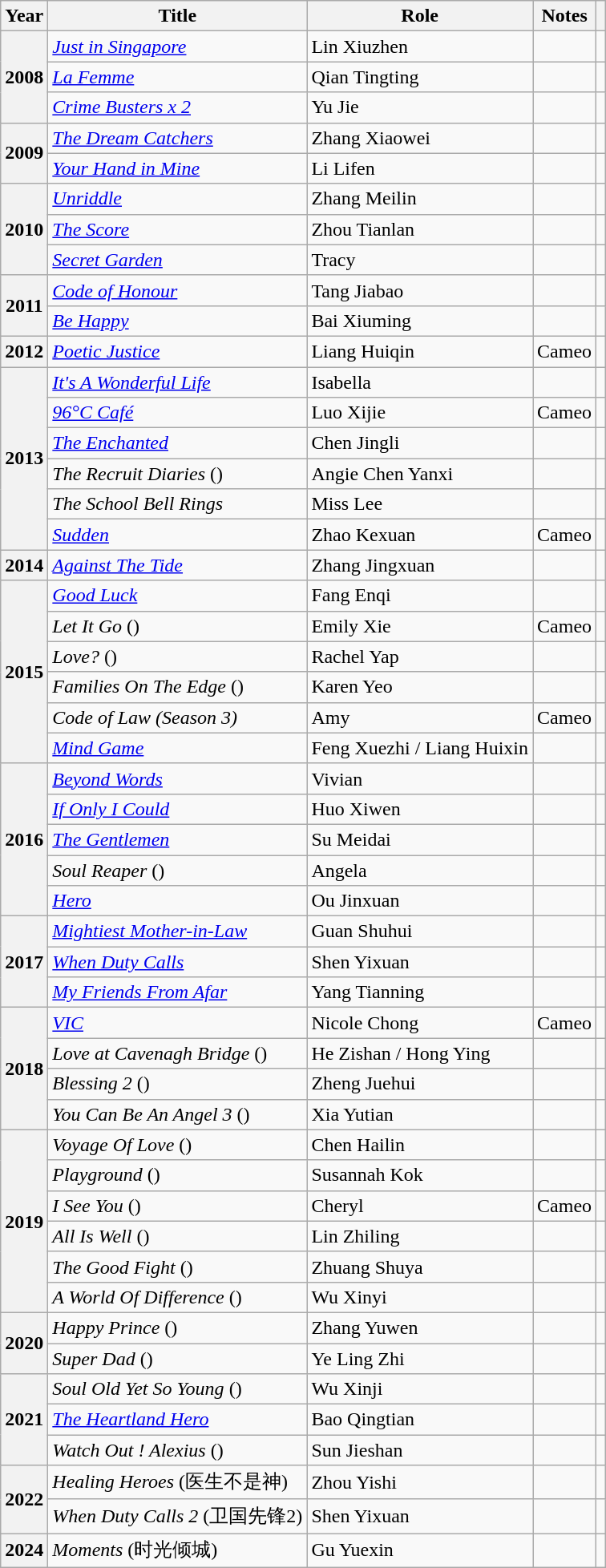<table class="wikitable sortable plainrowheaders">
<tr>
<th scope="col">Year</th>
<th scope="col">Title</th>
<th scope="col">Role</th>
<th scope="col" class="unsortable">Notes</th>
<th scope="col" class="unsortable"></th>
</tr>
<tr>
<th scope="row" rowspan="3">2008</th>
<td><em><a href='#'>Just in Singapore</a></em></td>
<td>Lin Xiuzhen</td>
<td></td>
<td></td>
</tr>
<tr>
<td><em><a href='#'>La Femme</a></em></td>
<td>Qian Tingting</td>
<td></td>
<td></td>
</tr>
<tr>
<td><em><a href='#'>Crime Busters x 2</a></em></td>
<td>Yu Jie</td>
<td></td>
<td></td>
</tr>
<tr>
<th scope="row" rowspan="2">2009</th>
<td><em><a href='#'>The Dream Catchers</a></em></td>
<td>Zhang Xiaowei</td>
<td></td>
<td></td>
</tr>
<tr>
<td><em><a href='#'>Your Hand in Mine</a></em></td>
<td>Li Lifen</td>
<td></td>
<td></td>
</tr>
<tr>
<th scope="row" rowspan="3">2010</th>
<td><em><a href='#'>Unriddle</a></em></td>
<td>Zhang Meilin</td>
<td></td>
<td></td>
</tr>
<tr>
<td><em><a href='#'>The Score</a></em></td>
<td>Zhou Tianlan</td>
<td></td>
<td></td>
</tr>
<tr>
<td><em><a href='#'>Secret Garden</a></em></td>
<td>Tracy</td>
<td></td>
<td></td>
</tr>
<tr>
<th scope="row" rowspan="2">2011</th>
<td><em><a href='#'>Code of Honour</a></em></td>
<td>Tang Jiabao</td>
<td></td>
<td></td>
</tr>
<tr>
<td><em><a href='#'>Be Happy</a></em></td>
<td>Bai Xiuming</td>
<td></td>
<td></td>
</tr>
<tr>
<th scope="row" rowspan="1">2012</th>
<td><em><a href='#'>Poetic Justice</a></em></td>
<td>Liang Huiqin</td>
<td>Cameo</td>
<td></td>
</tr>
<tr>
<th scope="row" rowspan="6">2013</th>
<td><em><a href='#'>It's A Wonderful Life</a></em></td>
<td>Isabella</td>
<td></td>
<td></td>
</tr>
<tr>
<td><em><a href='#'>96°C Café</a></em></td>
<td>Luo Xijie</td>
<td>Cameo</td>
<td></td>
</tr>
<tr>
<td><em><a href='#'>The Enchanted</a></em></td>
<td>Chen Jingli</td>
<td></td>
<td></td>
</tr>
<tr>
<td><em>The Recruit Diaries</em> ()</td>
<td>Angie Chen Yanxi</td>
<td></td>
<td></td>
</tr>
<tr>
<td><em>The School Bell Rings</em></td>
<td>Miss Lee</td>
<td></td>
<td></td>
</tr>
<tr>
<td><em><a href='#'>Sudden</a></em></td>
<td>Zhao Kexuan</td>
<td>Cameo</td>
<td></td>
</tr>
<tr>
<th scope="row">2014</th>
<td><em><a href='#'>Against The Tide</a></em></td>
<td>Zhang Jingxuan</td>
<td></td>
<td></td>
</tr>
<tr>
<th scope="row" rowspan="6">2015</th>
<td><em><a href='#'>Good Luck</a></em></td>
<td>Fang Enqi</td>
<td></td>
<td></td>
</tr>
<tr>
<td><em>Let It Go</em> ()</td>
<td>Emily Xie</td>
<td>Cameo</td>
<td></td>
</tr>
<tr>
<td><em>Love?</em> ()</td>
<td>Rachel Yap</td>
<td></td>
<td></td>
</tr>
<tr>
<td><em>Families On The Edge</em> ()</td>
<td>Karen Yeo</td>
<td></td>
<td></td>
</tr>
<tr>
<td><em>Code of Law (Season 3)</em></td>
<td>Amy</td>
<td>Cameo</td>
<td></td>
</tr>
<tr>
<td><em><a href='#'>Mind Game</a></em></td>
<td>Feng Xuezhi / Liang Huixin</td>
<td></td>
<td></td>
</tr>
<tr>
<th scope="row" rowspan="5">2016</th>
<td><em><a href='#'>Beyond Words</a></em></td>
<td>Vivian</td>
<td></td>
<td></td>
</tr>
<tr>
<td><em><a href='#'>If Only I Could</a></em></td>
<td>Huo Xiwen</td>
<td></td>
<td></td>
</tr>
<tr>
<td><em><a href='#'>The Gentlemen</a></em></td>
<td>Su Meidai</td>
<td></td>
<td></td>
</tr>
<tr>
<td><em>Soul Reaper</em> ()</td>
<td>Angela</td>
<td></td>
<td></td>
</tr>
<tr>
<td><em><a href='#'>Hero</a></em></td>
<td>Ou Jinxuan</td>
<td></td>
<td></td>
</tr>
<tr>
<th scope="row" rowspan="3">2017</th>
<td><em><a href='#'>Mightiest Mother-in-Law</a></em></td>
<td>Guan Shuhui</td>
<td></td>
<td></td>
</tr>
<tr>
<td><em><a href='#'>When Duty Calls</a></em></td>
<td>Shen Yixuan</td>
<td></td>
<td></td>
</tr>
<tr>
<td><em><a href='#'>My Friends From Afar</a></em></td>
<td>Yang Tianning</td>
<td></td>
<td></td>
</tr>
<tr>
<th scope="row" rowspan="4">2018</th>
<td><em><a href='#'>VIC</a></em></td>
<td>Nicole Chong</td>
<td>Cameo</td>
<td></td>
</tr>
<tr>
<td><em>Love at Cavenagh Bridge</em> ()</td>
<td>He Zishan / Hong Ying</td>
<td></td>
<td></td>
</tr>
<tr>
<td><em>Blessing 2</em> ()</td>
<td>Zheng Juehui</td>
<td></td>
<td></td>
</tr>
<tr>
<td><em>You Can Be An Angel 3</em> ()</td>
<td>Xia Yutian</td>
<td></td>
<td></td>
</tr>
<tr>
<th scope="row" rowspan="6">2019</th>
<td><em>Voyage Of Love</em> ()</td>
<td>Chen Hailin</td>
<td></td>
<td></td>
</tr>
<tr>
<td><em>Playground</em> ()</td>
<td>Susannah Kok</td>
<td></td>
<td></td>
</tr>
<tr>
<td><em>I See You</em> ()</td>
<td>Cheryl</td>
<td>Cameo</td>
<td></td>
</tr>
<tr>
<td><em>All Is Well</em> ()</td>
<td>Lin Zhiling</td>
<td></td>
<td></td>
</tr>
<tr>
<td><em>The Good Fight</em> ()</td>
<td>Zhuang Shuya</td>
<td></td>
<td></td>
</tr>
<tr>
<td><em>A World Of Difference</em> ()</td>
<td>Wu Xinyi</td>
<td></td>
<td></td>
</tr>
<tr>
<th scope="row" rowspan="2">2020</th>
<td><em>Happy Prince</em> ()</td>
<td>Zhang Yuwen</td>
<td></td>
<td></td>
</tr>
<tr>
<td><em>Super Dad</em> ()</td>
<td>Ye Ling Zhi</td>
<td></td>
<td></td>
</tr>
<tr>
<th scope="row" rowspan="3">2021</th>
<td><em>Soul Old Yet So Young</em> ()</td>
<td>Wu Xinji</td>
<td></td>
<td></td>
</tr>
<tr>
<td><em><a href='#'>The Heartland Hero</a></em></td>
<td>Bao Qingtian</td>
<td></td>
<td></td>
</tr>
<tr>
<td><em>Watch Out ! Alexius</em> ()</td>
<td>Sun Jieshan</td>
<td></td>
<td></td>
</tr>
<tr>
<th scope="row" rowspan="2">2022</th>
<td><em>Healing Heroes</em> (医生不是神)</td>
<td>Zhou Yishi</td>
<td></td>
<td></td>
</tr>
<tr>
<td><em>When Duty Calls 2</em> (卫国先锋2)</td>
<td>Shen Yixuan</td>
<td></td>
<td></td>
</tr>
<tr>
<th scope="row" rowspan="2">2024</th>
<td><em>Moments</em> (时光倾城)</td>
<td>Gu Yuexin</td>
<td></td>
<td></td>
</tr>
</table>
